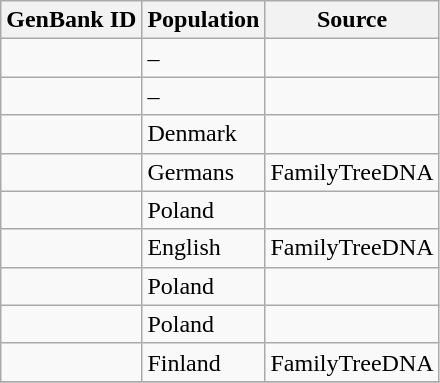<table class="wikitable sortable">
<tr>
<th scope="col">GenBank ID</th>
<th scope="col">Population</th>
<th scope="col">Source</th>
</tr>
<tr>
<td></td>
<td>–</td>
<td></td>
</tr>
<tr>
<td></td>
<td>–</td>
<td></td>
</tr>
<tr>
<td></td>
<td>Denmark</td>
<td></td>
</tr>
<tr>
<td></td>
<td>Germans</td>
<td>FamilyTreeDNA</td>
</tr>
<tr>
<td></td>
<td>Poland</td>
<td></td>
</tr>
<tr>
<td></td>
<td>English</td>
<td>FamilyTreeDNA</td>
</tr>
<tr>
<td></td>
<td>Poland</td>
<td></td>
</tr>
<tr>
<td></td>
<td>Poland</td>
<td></td>
</tr>
<tr>
<td></td>
<td>Finland</td>
<td>FamilyTreeDNA</td>
</tr>
<tr>
</tr>
</table>
